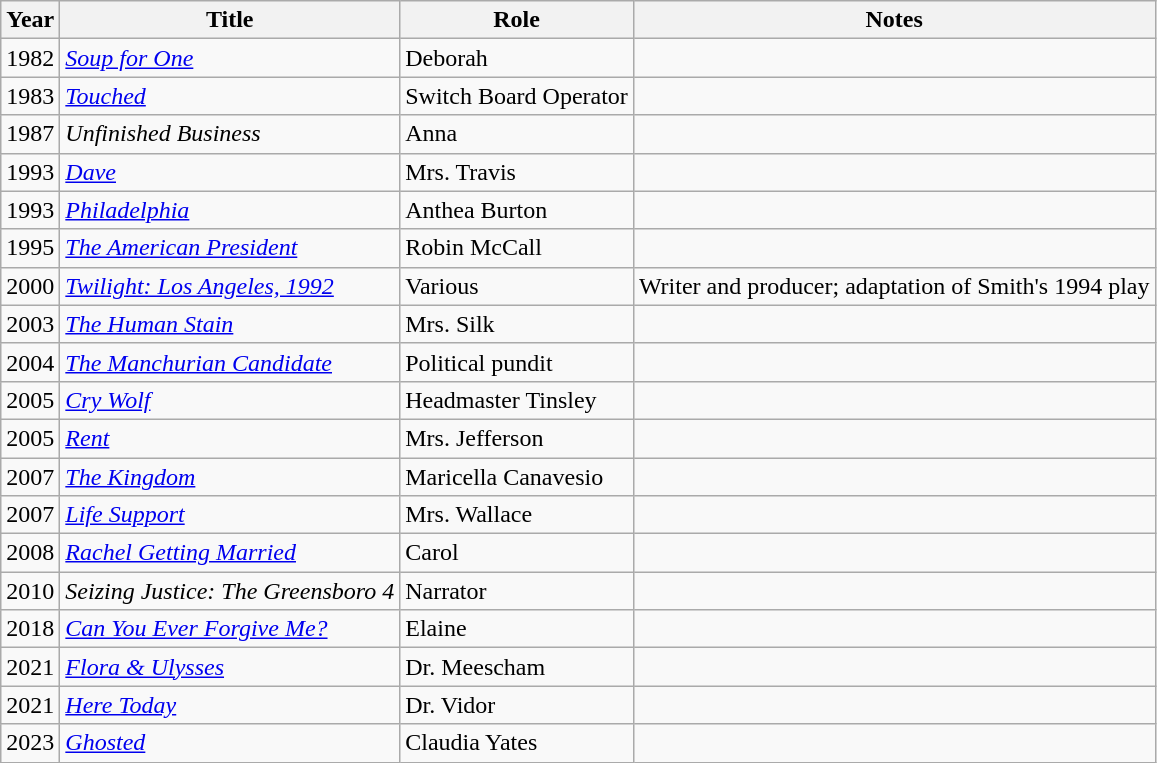<table class="wikitable sortable">
<tr>
<th>Year</th>
<th>Title</th>
<th>Role</th>
<th class="unsortable">Notes</th>
</tr>
<tr>
<td>1982</td>
<td><em><a href='#'>Soup for One</a></em></td>
<td>Deborah</td>
<td></td>
</tr>
<tr>
<td>1983</td>
<td><em><a href='#'>Touched</a></em></td>
<td>Switch Board Operator</td>
<td></td>
</tr>
<tr>
<td>1987</td>
<td><em>Unfinished Business</em></td>
<td>Anna</td>
<td></td>
</tr>
<tr>
<td>1993</td>
<td><em><a href='#'>Dave</a></em></td>
<td>Mrs. Travis</td>
<td></td>
</tr>
<tr>
<td>1993</td>
<td><em><a href='#'>Philadelphia</a></em></td>
<td>Anthea Burton</td>
<td></td>
</tr>
<tr>
<td>1995</td>
<td><em><a href='#'>The American President</a></em></td>
<td>Robin McCall</td>
<td></td>
</tr>
<tr>
<td>2000</td>
<td><em><a href='#'>Twilight: Los Angeles, 1992</a></em></td>
<td>Various</td>
<td>Writer and producer; adaptation of Smith's 1994 play</td>
</tr>
<tr>
<td>2003</td>
<td><em><a href='#'>The Human Stain</a></em></td>
<td>Mrs. Silk</td>
<td></td>
</tr>
<tr>
<td>2004</td>
<td><em><a href='#'>The Manchurian Candidate</a></em></td>
<td>Political pundit</td>
<td></td>
</tr>
<tr>
<td>2005</td>
<td><em><a href='#'>Cry Wolf</a></em></td>
<td>Headmaster Tinsley</td>
<td></td>
</tr>
<tr>
<td>2005</td>
<td><em><a href='#'>Rent</a></em></td>
<td>Mrs. Jefferson</td>
<td></td>
</tr>
<tr>
<td>2007</td>
<td><em><a href='#'>The Kingdom</a></em></td>
<td>Maricella Canavesio</td>
<td></td>
</tr>
<tr>
<td>2007</td>
<td><em><a href='#'>Life Support</a></em></td>
<td>Mrs. Wallace</td>
<td></td>
</tr>
<tr>
<td>2008</td>
<td><em><a href='#'>Rachel Getting Married</a></em></td>
<td>Carol</td>
<td></td>
</tr>
<tr>
<td>2010</td>
<td><em>Seizing Justice: The Greensboro 4</em></td>
<td>Narrator</td>
<td></td>
</tr>
<tr>
<td>2018</td>
<td><em><a href='#'>Can You Ever Forgive Me?</a></em></td>
<td>Elaine</td>
<td></td>
</tr>
<tr>
<td>2021</td>
<td><em><a href='#'>Flora & Ulysses</a></em></td>
<td>Dr. Meescham</td>
<td></td>
</tr>
<tr>
<td>2021</td>
<td><em><a href='#'>Here Today</a></em></td>
<td>Dr. Vidor</td>
<td></td>
</tr>
<tr>
<td>2023</td>
<td><em><a href='#'>Ghosted</a></em></td>
<td>Claudia Yates</td>
<td></td>
</tr>
</table>
